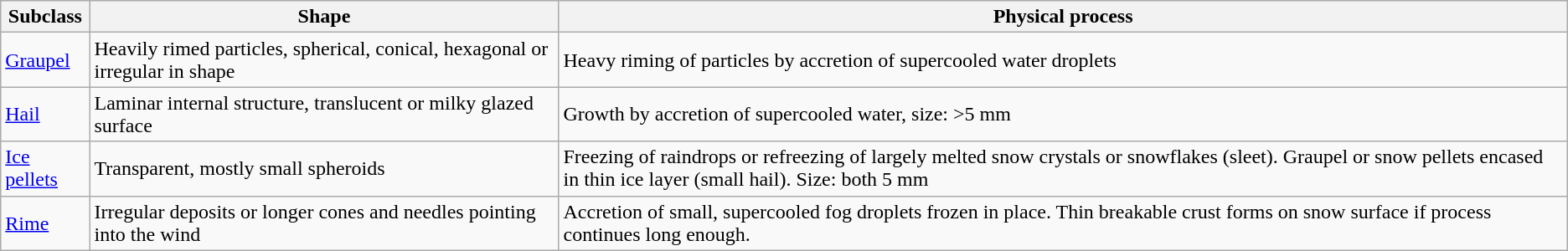<table class="wikitable">
<tr>
<th>Subclass</th>
<th>Shape</th>
<th>Physical process</th>
</tr>
<tr>
<td><a href='#'>Graupel</a></td>
<td>Heavily rimed particles, spherical, conical, hexagonal or irregular in shape</td>
<td>Heavy riming of particles by accretion of supercooled water droplets</td>
</tr>
<tr>
<td><a href='#'>Hail</a></td>
<td>Laminar internal structure, translucent or milky glazed surface</td>
<td>Growth by accretion of supercooled water, size: >5 mm</td>
</tr>
<tr>
<td><a href='#'>Ice pellets</a></td>
<td>Transparent, mostly small spheroids</td>
<td>Freezing of raindrops or refreezing of largely melted snow crystals or snowflakes (sleet). Graupel or snow pellets encased in thin ice layer (small hail). Size: both 5 mm</td>
</tr>
<tr>
<td><a href='#'>Rime</a></td>
<td>Irregular deposits or longer cones and needles pointing into the wind</td>
<td>Accretion of small, supercooled fog droplets frozen in place. Thin breakable crust forms on snow surface if process continues long enough.</td>
</tr>
</table>
